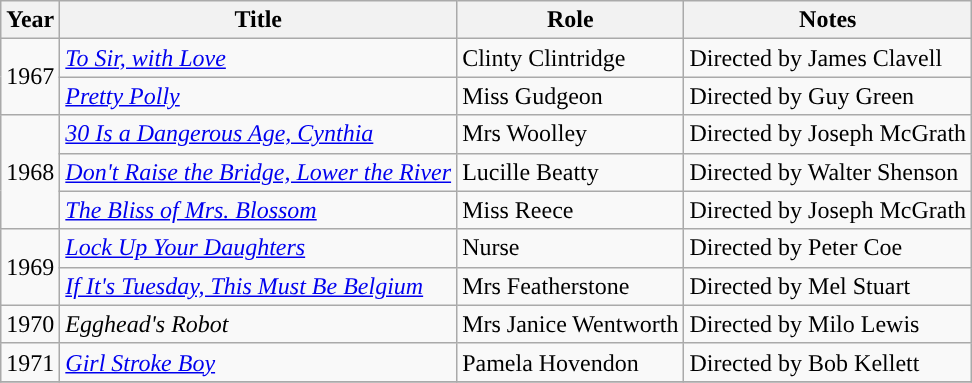<table class="wikitable sortable">
<tr>
<th>Year</th>
<th>Title</th>
<th>Role</th>
<th class="unsortable">Notes</th>
</tr>
<tr>
<td rowspan=2>1967</td>
<td><em><a href='#'>To Sir, with Love</a></em></td>
<td>Clinty Clintridge</td>
<td>Directed by James Clavell</td>
</tr>
<tr>
<td><em><a href='#'>Pretty Polly</a></em></td>
<td>Miss Gudgeon</td>
<td>Directed by Guy Green</td>
</tr>
<tr>
<td rowspan=3>1968</td>
<td><em><a href='#'>30 Is a Dangerous Age, Cynthia</a></em></td>
<td>Mrs Woolley</td>
<td>Directed by Joseph McGrath</td>
</tr>
<tr>
<td><em><a href='#'>Don't Raise the Bridge, Lower the River</a></em></td>
<td>Lucille Beatty</td>
<td>Directed by Walter Shenson</td>
</tr>
<tr>
<td><em><a href='#'>The Bliss of Mrs. Blossom</a></em></td>
<td>Miss Reece</td>
<td>Directed by Joseph McGrath</td>
</tr>
<tr>
<td rowspan=2>1969</td>
<td><em><a href='#'>Lock Up Your Daughters</a></em></td>
<td>Nurse</td>
<td>Directed by Peter Coe</td>
</tr>
<tr>
<td><em><a href='#'>If It's Tuesday, This Must Be Belgium</a></em></td>
<td>Mrs Featherstone</td>
<td>Directed by Mel Stuart</td>
</tr>
<tr>
<td>1970</td>
<td><em>Egghead's Robot</em></td>
<td>Mrs Janice Wentworth</td>
<td>Directed by Milo Lewis</td>
</tr>
<tr>
<td>1971</td>
<td><em><a href='#'>Girl Stroke Boy</a></em></td>
<td>Pamela Hovendon</td>
<td>Directed by Bob Kellett</td>
</tr>
<tr>
</tr>
</table>
